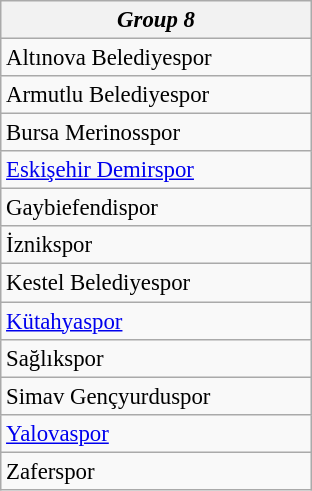<table class="wikitable collapsible collapsed" style="font-size:95%;">
<tr>
<th colspan="1" width="200"><em>Group 8</em></th>
</tr>
<tr>
<td>Altınova Belediyespor</td>
</tr>
<tr>
<td>Armutlu Belediyespor</td>
</tr>
<tr>
<td>Bursa Merinosspor</td>
</tr>
<tr>
<td><a href='#'>Eskişehir Demirspor</a></td>
</tr>
<tr>
<td>Gaybiefendispor</td>
</tr>
<tr>
<td>İznikspor</td>
</tr>
<tr>
<td>Kestel Belediyespor</td>
</tr>
<tr>
<td><a href='#'>Kütahyaspor</a></td>
</tr>
<tr>
<td>Sağlıkspor</td>
</tr>
<tr>
<td>Simav Gençyurduspor</td>
</tr>
<tr>
<td><a href='#'>Yalovaspor</a></td>
</tr>
<tr>
<td>Zaferspor</td>
</tr>
</table>
